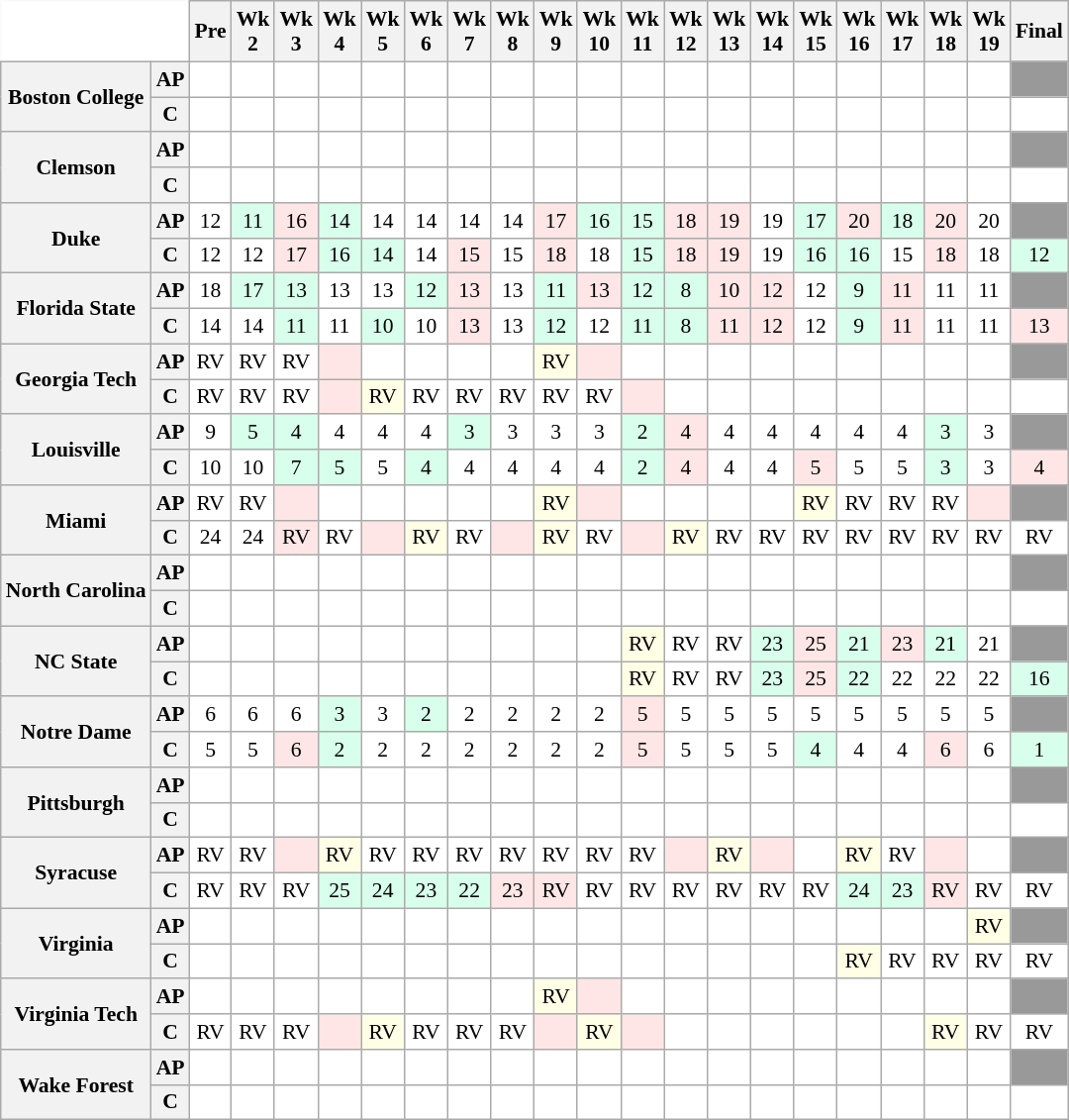<table class="wikitable" style="white-space:nowrap;font-size:90%;">
<tr>
<th colspan=2 style="background:white; border-top-style:hidden; border-left-style:hidden;"> </th>
<th>Pre</th>
<th>Wk<br>2</th>
<th>Wk<br>3</th>
<th>Wk<br>4</th>
<th>Wk<br>5</th>
<th>Wk<br>6</th>
<th>Wk<br>7</th>
<th>Wk<br>8</th>
<th>Wk<br>9</th>
<th>Wk<br>10</th>
<th>Wk<br>11</th>
<th>Wk<br>12</th>
<th>Wk<br>13</th>
<th>Wk<br>14</th>
<th>Wk<br>15</th>
<th>Wk<br>16</th>
<th>Wk<br>17</th>
<th>Wk<br>18</th>
<th>Wk<br>19</th>
<th>Final</th>
</tr>
<tr style="text-align:center;">
<th rowspan=2 style=>Boston College</th>
<th>AP</th>
<td style="background:#FFF;"></td>
<td style="background:#FFF;"></td>
<td style="background:#FFF;"></td>
<td style="background:#FFF;"></td>
<td style="background:#FFF;"></td>
<td style="background:#FFF;"></td>
<td style="background:#FFF;"></td>
<td style="background:#FFF;"></td>
<td style="background:#FFF;"></td>
<td style="background:#FFF;"></td>
<td style="background:#FFF;"></td>
<td style="background:#FFF;"></td>
<td style="background:#FFF;"></td>
<td style="background:#FFF;"></td>
<td style="background:#FFF;"></td>
<td style="background:#FFF;"></td>
<td style="background:#FFF;"></td>
<td style="background:#FFF;"></td>
<td style="background:#FFF;"></td>
<td style="background:#999;"></td>
</tr>
<tr style="text-align:center;">
<th>C</th>
<td style="background:#FFF;"></td>
<td style="background:#FFF;"></td>
<td style="background:#FFF;"></td>
<td style="background:#FFF;"></td>
<td style="background:#FFF;"></td>
<td style="background:#FFF;"></td>
<td style="background:#FFF;"></td>
<td style="background:#FFF;"></td>
<td style="background:#FFF;"></td>
<td style="background:#FFF;"></td>
<td style="background:#FFF;"></td>
<td style="background:#FFF;"></td>
<td style="background:#FFF;"></td>
<td style="background:#FFF;"></td>
<td style="background:#FFF;"></td>
<td style="background:#FFF;"></td>
<td style="background:#FFF;"></td>
<td style="background:#FFF;"></td>
<td style="background:#FFF;"></td>
<td style="background:#FFF;"></td>
</tr>
<tr style="text-align:center;">
<th rowspan=2 style=>Clemson</th>
<th>AP</th>
<td style="background:#FFF;"></td>
<td style="background:#FFF;"></td>
<td style="background:#FFF;"></td>
<td style="background:#FFF;"></td>
<td style="background:#FFF;"></td>
<td style="background:#FFF;"></td>
<td style="background:#FFF;"></td>
<td style="background:#FFF;"></td>
<td style="background:#FFF;"></td>
<td style="background:#FFF;"></td>
<td style="background:#FFF;"></td>
<td style="background:#FFF;"></td>
<td style="background:#FFF;"></td>
<td style="background:#FFF;"></td>
<td style="background:#FFF;"></td>
<td style="background:#FFF;"></td>
<td style="background:#FFF;"></td>
<td style="background:#FFF;"></td>
<td style="background:#FFF;"></td>
<td style="background:#999;"></td>
</tr>
<tr style="text-align:center;">
<th>C</th>
<td style="background:#FFF;"></td>
<td style="background:#FFF;"></td>
<td style="background:#FFF;"></td>
<td style="background:#FFF;"></td>
<td style="background:#FFF;"></td>
<td style="background:#FFF;"></td>
<td style="background:#FFF;"></td>
<td style="background:#FFF;"></td>
<td style="background:#FFF;"></td>
<td style="background:#FFF;"></td>
<td style="background:#FFF;"></td>
<td style="background:#FFF;"></td>
<td style="background:#FFF;"></td>
<td style="background:#FFF;"></td>
<td style="background:#FFF;"></td>
<td style="background:#FFF;"></td>
<td style="background:#FFF;"></td>
<td style="background:#FFF;"></td>
<td style="background:#FFF;"></td>
<td style="background:#FFF;"></td>
</tr>
<tr style="text-align:center;">
<th rowspan=2 style=>Duke</th>
<th>AP</th>
<td style="background:#FFF;"> 12</td>
<td style="background:#D8FFEB;"> 11</td>
<td style="background:#FFE6E6;"> 16</td>
<td style="background:#D8FFEB;"> 14</td>
<td style="background:#FFF;"> 14</td>
<td style="background:#FFF;"> 14</td>
<td style="background:#FFF;"> 14</td>
<td style="background:#FFF;"> 14</td>
<td style="background:#FFE6E6;"> 17</td>
<td style="background:#D8FFEB;"> 16</td>
<td style="background:#D8FFEB;"> 15</td>
<td style="background:#FFE6E6;"> 18</td>
<td style="background:#FFE6E6;"> 19</td>
<td style="background:#FFF;"> 19</td>
<td style="background:#D8FFEB;"> 17</td>
<td style="background:#FFE6E6;"> 20</td>
<td style="background:#D8FFEB;"> 18</td>
<td style="background:#FFE6E6;"> 20</td>
<td style="background:#FFF;"> 20</td>
<td style="background:#999;"></td>
</tr>
<tr style="text-align:center;">
<th>C</th>
<td style="background:#FFF;"> 12</td>
<td style="background:#FFF;"> 12</td>
<td style="background:#FFE6E6;"> 17</td>
<td style="background:#D8FFEB;"> 16</td>
<td style="background:#D8FFEB;"> 14</td>
<td style="background:#FFF;"> 14</td>
<td style="background:#FFE6E6;"> 15</td>
<td style="background:#FFF;"> 15</td>
<td style="background:#FFE6E6;"> 18</td>
<td style="background:#FFF;"> 18</td>
<td style="background:#D8FFEB;"> 15</td>
<td style="background:#FFE6E6;"> 18</td>
<td style="background:#FFE6E6;"> 19</td>
<td style="background:#FFF;"> 19</td>
<td style="background:#D8FFEB;"> 16</td>
<td style="background:#D8FFEB;"> 16</td>
<td style="background:#FFF;"> 15</td>
<td style="background:#FFE6E6;"> 18</td>
<td style="background:#FFF;"> 18</td>
<td style="background:#D8FFEB;"> 12</td>
</tr>
<tr style="text-align:center;">
<th rowspan=2 style=>Florida State</th>
<th>AP</th>
<td style="background:#FFF;">18</td>
<td style="background:#D8FFEB;">17</td>
<td style="background:#D8FFEB;">13</td>
<td style="background:#FFF;">13</td>
<td style="background:#FFF;">13</td>
<td style="background:#D8FFEB;">12</td>
<td style="background:#FFE6E6;">13</td>
<td style="background:#FFF;">13</td>
<td style="background:#D8FFEB;">11</td>
<td style="background:#FFE6E6;">13</td>
<td style="background:#D8FFEB;">12</td>
<td style="background:#D8FFEB;">8</td>
<td style="background:#FFE6E6;">10</td>
<td style="background:#FFE6E6;">12</td>
<td style="background:#FFF;">12</td>
<td style="background:#D8FFEB;">9</td>
<td style="background:#FFE6E6;">11</td>
<td style="background:#FFF;">11</td>
<td style="background:#FFF;">11</td>
<td style="background:#999;"></td>
</tr>
<tr style="text-align:center;">
<th>C</th>
<td style="background:#FFF;">14</td>
<td style="background:#FFF;">14</td>
<td style="background:#D8FFEB;">11</td>
<td style="background:#FFF;">11</td>
<td style="background:#D8FFEB;">10</td>
<td style="background:#FFF;">10</td>
<td style="background:#FFE6E6;">13</td>
<td style="background:#FFF;">13</td>
<td style="background:#D8FFEB;">12</td>
<td style="background:#FFF;">12</td>
<td style="background:#D8FFEB;">11</td>
<td style="background:#D8FFEB;">8</td>
<td style="background:#FFE6E6;">11</td>
<td style="background:#FFE6E6;">12</td>
<td style="background:#FFF;">12</td>
<td style="background:#D8FFEB;">9</td>
<td style="background:#FFE6E6;">11</td>
<td style="background:#FFF;">11</td>
<td style="background:#FFF;">11</td>
<td style="background:#FFE6E6;">13</td>
</tr>
<tr style="text-align:center;">
<th rowspan=2 style=>Georgia Tech</th>
<th>AP</th>
<td style="background:#FFF;">RV</td>
<td style="background:#FFF;">RV</td>
<td style="background:#FFF;">RV</td>
<td style="background:#FFE6E6;"></td>
<td style="background:#FFF;"></td>
<td style="background:#FFF;"></td>
<td style="background:#FFF;"></td>
<td style="background:#FFF;"></td>
<td style="background:#FFFFE6;">RV</td>
<td style="background:#FFE6E6;"></td>
<td style="background:#FFF;"></td>
<td style="background:#FFF;"></td>
<td style="background:#FFF;"></td>
<td style="background:#FFF;"></td>
<td style="background:#FFF;"></td>
<td style="background:#FFF;"></td>
<td style="background:#FFF;"></td>
<td style="background:#FFF;"></td>
<td style="background:#FFF;"></td>
<td style="background:#999;"></td>
</tr>
<tr style="text-align:center;">
<th>C</th>
<td style="background:#FFF;">RV</td>
<td style="background:#FFF;">RV</td>
<td style="background:#FFF;">RV</td>
<td style="background:#FFE6E6;"></td>
<td style="background:#FFFFE6;">RV</td>
<td style="background:#FFF;">RV</td>
<td style="background:#FFF;">RV</td>
<td style="background:#FFF;">RV</td>
<td style="background:#FFF;">RV</td>
<td style="background:#FFF;">RV</td>
<td style="background:#FFE6E6;"></td>
<td style="background:#FFF;"></td>
<td style="background:#FFF;"></td>
<td style="background:#FFF;"></td>
<td style="background:#FFF;"></td>
<td style="background:#FFF;"></td>
<td style="background:#FFF;"></td>
<td style="background:#FFF;"></td>
<td style="background:#FFF;"></td>
<td style="background:#FFF;"></td>
</tr>
<tr style="text-align:center;">
<th rowspan=2 style=>Louisville</th>
<th>AP</th>
<td style="background:#FFF;">9</td>
<td style="background:#D8FFEB;">5</td>
<td style="background:#D8FFEB;">4</td>
<td style="background:#FFF;">4</td>
<td style="background:#FFF;">4</td>
<td style="background:#FFF;">4</td>
<td style="background:#D8FFEB;">3</td>
<td style="background:#FFF;">3</td>
<td style="background:#FFF;">3</td>
<td style="background:#FFF;">3</td>
<td style="background:#D8FFEB;">2</td>
<td style="background:#FFE6E6;">4</td>
<td style="background:#FFF;">4</td>
<td style="background:#FFF;">4</td>
<td style="background:#FFF;">4</td>
<td style="background:#FFF;">4</td>
<td style="background:#FFF;">4</td>
<td style="background:#D8FFEB;">3</td>
<td style="background:#FFF;">3</td>
<td style="background:#999;"></td>
</tr>
<tr style="text-align:center;">
<th>C</th>
<td style="background:#FFF;">10</td>
<td style="background:#FFF;">10</td>
<td style="background:#D8FFEB;">7</td>
<td style="background:#D8FFEB;">5</td>
<td style="background:#FFF;">5</td>
<td style="background:#D8FFEB;">4</td>
<td style="background:#FFF;">4</td>
<td style="background:#FFF;">4</td>
<td style="background:#FFF;">4</td>
<td style="background:#FFF;">4</td>
<td style="background:#D8FFEB;">2</td>
<td style="background:#FFE6E6;">4</td>
<td style="background:#FFF;">4</td>
<td style="background:#FFF;">4</td>
<td style="background:#FFE6E6;">5</td>
<td style="background:#FFF;">5</td>
<td style="background:#FFF;">5</td>
<td style="background:#D8FFEB;">3</td>
<td style="background:#FFF;">3</td>
<td style="background:#FFE6E6;">4</td>
</tr>
<tr style="text-align:center;">
<th rowspan=2 style=>Miami</th>
<th>AP</th>
<td style="background:#FFF;">RV</td>
<td style="background:#FFF;">RV</td>
<td style="background:#FFE6E6;"></td>
<td style="background:#FFF;"></td>
<td style="background:#FFF;"></td>
<td style="background:#FFF;"></td>
<td style="background:#FFF;"></td>
<td style="background:#FFF;"></td>
<td style="background:#FFFFE6;">RV</td>
<td style="background:#FFE6E6;"></td>
<td style="background:#FFF;"></td>
<td style="background:#FFF;"></td>
<td style="background:#FFF;"></td>
<td style="background:#FFF;"></td>
<td style="background:#FFFFE6;">RV</td>
<td style="background:#FFF;">RV</td>
<td style="background:#FFF;">RV</td>
<td style="background:#FFF;">RV</td>
<td style="background:#FFE6E6;"></td>
<td style="background:#999;"></td>
</tr>
<tr style="text-align:center;">
<th>C</th>
<td style="background:#FFF;">24</td>
<td style="background:#FFF;">24</td>
<td style="background:#FFE6E6;">RV</td>
<td style="background:#FFF;">RV</td>
<td style="background:#FFE6E6;"></td>
<td style="background:#FFFFE6;">RV</td>
<td style="background:#FFF;">RV</td>
<td style="background:#FFE6E6;"></td>
<td style="background:#FFFFE6;">RV</td>
<td style="background:#FFF;">RV</td>
<td style="background:#FFE6E6;"></td>
<td style="background:#FFFFE6;">RV</td>
<td style="background:#FFF;">RV</td>
<td style="background:#FFF;">RV</td>
<td style="background:#FFF;">RV</td>
<td style="background:#FFF;">RV</td>
<td style="background:#FFF;">RV</td>
<td style="background:#FFF;">RV</td>
<td style="background:#FFF;">RV</td>
<td style="background:#FFF;">RV</td>
</tr>
<tr style="text-align:center;">
<th rowspan=2 style=>North Carolina</th>
<th>AP</th>
<td style="background:#FFF;"></td>
<td style="background:#FFF;"></td>
<td style="background:#FFF;"></td>
<td style="background:#FFF;"></td>
<td style="background:#FFF;"></td>
<td style="background:#FFF;"></td>
<td style="background:#FFF;"></td>
<td style="background:#FFF;"></td>
<td style="background:#FFF;"></td>
<td style="background:#FFF;"></td>
<td style="background:#FFF;"></td>
<td style="background:#FFF;"></td>
<td style="background:#FFF;"></td>
<td style="background:#FFF;"></td>
<td style="background:#FFF;"></td>
<td style="background:#FFF;"></td>
<td style="background:#FFF;"></td>
<td style="background:#FFF;"></td>
<td style="background:#FFF;"></td>
<td style="background:#999;"></td>
</tr>
<tr style="text-align:center;">
<th>C</th>
<td style="background:#FFF;"></td>
<td style="background:#FFF;"></td>
<td style="background:#FFF;"></td>
<td style="background:#FFF;"></td>
<td style="background:#FFF;"></td>
<td style="background:#FFF;"></td>
<td style="background:#FFF;"></td>
<td style="background:#FFF;"></td>
<td style="background:#FFF;"></td>
<td style="background:#FFF;"></td>
<td style="background:#FFF;"></td>
<td style="background:#FFF;"></td>
<td style="background:#FFF;"></td>
<td style="background:#FFF;"></td>
<td style="background:#FFF;"></td>
<td style="background:#FFF;"></td>
<td style="background:#FFF;"></td>
<td style="background:#FFF;"></td>
<td style="background:#FFF;"></td>
<td style="background:#FFF;"></td>
</tr>
<tr style="text-align:center;">
<th rowspan=2 style=>NC State</th>
<th>AP</th>
<td style="background:#FFF;"></td>
<td style="background:#FFF;"></td>
<td style="background:#FFF;"></td>
<td style="background:#FFF;"></td>
<td style="background:#FFF;"></td>
<td style="background:#FFF;"></td>
<td style="background:#FFF;"></td>
<td style="background:#FFF;"></td>
<td style="background:#FFF;"></td>
<td style="background:#FFF;"></td>
<td style="background:#FFFFE6;">RV</td>
<td style="background:#FFF;">RV</td>
<td style="background:#FFF;">RV</td>
<td style="background:#D8FFEB;">23</td>
<td style="background:#FFE6E6;">25</td>
<td style="background:#D8FFEB;">21</td>
<td style="background:#FFE6E6;">23</td>
<td style="background:#D8FFEB;">21</td>
<td style="background:#FFF;">21</td>
<td style="background:#999;"></td>
</tr>
<tr style="text-align:center;">
<th>C</th>
<td style="background:#FFF;"></td>
<td style="background:#FFF;"></td>
<td style="background:#FFF;"></td>
<td style="background:#FFF;"></td>
<td style="background:#FFF;"></td>
<td style="background:#FFF;"></td>
<td style="background:#FFF;"></td>
<td style="background:#FFF;"></td>
<td style="background:#FFF;"></td>
<td style="background:#FFF;"></td>
<td style="background:#FFFFE6;">RV</td>
<td style="background:#FFF;">RV</td>
<td style="background:#FFF;">RV</td>
<td style="background:#D8FFEB;">23</td>
<td style="background:#FFE6E6;">25</td>
<td style="background:#D8FFEB;">22</td>
<td style="background:#FFF;">22</td>
<td style="background:#FFF;">22</td>
<td style="background:#FFF;">22</td>
<td style="background:#D8FFEB;">16</td>
</tr>
<tr style="text-align:center;">
<th rowspan=2 style=>Notre Dame</th>
<th>AP</th>
<td style="background:#FFF;">6</td>
<td style="background:#FFF;">6</td>
<td style="background:#FFF;">6</td>
<td style="background:#D8FFEB;">3</td>
<td style="background:#FFF;">3</td>
<td style="background:#D8FFEB;">2</td>
<td style="background:#FFF;">2</td>
<td style="background:#FFF;">2</td>
<td style="background:#FFF;">2</td>
<td style="background:#FFF;">2</td>
<td style="background:#FFE6E6;">5</td>
<td style="background:#FFF;">5</td>
<td style="background:#FFF;">5</td>
<td style="background:#FFF;">5</td>
<td style="background:#FFF;">5</td>
<td style="background:#FFF;">5</td>
<td style="background:#FFF;">5</td>
<td style="background:#FFF;">5</td>
<td style="background:#FFF;">5</td>
<td style="background:#999;"></td>
</tr>
<tr style="text-align:center;">
<th>C</th>
<td style="background:#FFF;">5</td>
<td style="background:#FFF;">5</td>
<td style="background:#FFE6E6;">6</td>
<td style="background:#D8FFEB;">2</td>
<td style="background:#FFF;">2</td>
<td style="background:#FFF;">2</td>
<td style="background:#FFF;">2</td>
<td style="background:#FFF;">2</td>
<td style="background:#FFF;">2</td>
<td style="background:#FFF;">2</td>
<td style="background:#FFE6E6;">5</td>
<td style="background:#FFF;">5</td>
<td style="background:#FFF;">5</td>
<td style="background:#FFF;">5</td>
<td style="background:#D8FFEB;">4</td>
<td style="background:#FFF;">4</td>
<td style="background:#FFF;">4</td>
<td style="background:#FFE6E6;">6</td>
<td style="background:#FFF;">6</td>
<td style="background:#D8FFEB;">1</td>
</tr>
<tr style="text-align:center;">
<th rowspan=2 style=>Pittsburgh</th>
<th>AP</th>
<td style="background:#FFF;"></td>
<td style="background:#FFF;"></td>
<td style="background:#FFF;"></td>
<td style="background:#FFF;"></td>
<td style="background:#FFF;"></td>
<td style="background:#FFF;"></td>
<td style="background:#FFF;"></td>
<td style="background:#FFF;"></td>
<td style="background:#FFF;"></td>
<td style="background:#FFF;"></td>
<td style="background:#FFF;"></td>
<td style="background:#FFF;"></td>
<td style="background:#FFF;"></td>
<td style="background:#FFF;"></td>
<td style="background:#FFF;"></td>
<td style="background:#FFF;"></td>
<td style="background:#FFF;"></td>
<td style="background:#FFF;"></td>
<td style="background:#FFF;"></td>
<td style="background:#999;"></td>
</tr>
<tr style="text-align:center;">
<th>C</th>
<td style="background:#FFF;"></td>
<td style="background:#FFF;"></td>
<td style="background:#FFF;"></td>
<td style="background:#FFF;"></td>
<td style="background:#FFF;"></td>
<td style="background:#FFF;"></td>
<td style="background:#FFF;"></td>
<td style="background:#FFF;"></td>
<td style="background:#FFF;"></td>
<td style="background:#FFF;"></td>
<td style="background:#FFF;"></td>
<td style="background:#FFF;"></td>
<td style="background:#FFF;"></td>
<td style="background:#FFF;"></td>
<td style="background:#FFF;"></td>
<td style="background:#FFF;"></td>
<td style="background:#FFF;"></td>
<td style="background:#FFF;"></td>
<td style="background:#FFF;"></td>
<td style="background:#FFF;"></td>
</tr>
<tr style="text-align:center;">
<th rowspan=2 style=>Syracuse</th>
<th>AP</th>
<td style="background:#FFF;">RV</td>
<td style="background:#FFF;">RV</td>
<td style="background:#FFE6E6;"></td>
<td style="background:#FFFFE6;">RV</td>
<td style="background:#FFF;">RV</td>
<td style="background:#FFF;">RV</td>
<td style="background:#FFF;">RV</td>
<td style="background:#FFF;">RV</td>
<td style="background:#FFF;">RV</td>
<td style="background:#FFF;">RV</td>
<td style="background:#FFF;">RV</td>
<td style="background:#FFE6E6;"></td>
<td style="background:#FFFFE6;">RV</td>
<td style="background:#FFE6E6;"></td>
<td style="background:#FFF;"></td>
<td style="background:#FFFFE6;">RV</td>
<td style="background:#FFF;">RV</td>
<td style="background:#FFE6E6;"></td>
<td style="background:#FFF;"></td>
<td style="background:#999;"></td>
</tr>
<tr style="text-align:center;">
<th>C</th>
<td style="background:#FFF;">RV</td>
<td style="background:#FFF;">RV</td>
<td style="background:#FFF;">RV</td>
<td style="background:#D8FFEB;">25</td>
<td style="background:#D8FFEB;">24</td>
<td style="background:#D8FFEB;">23</td>
<td style="background:#D8FFEB;">22</td>
<td style="background:#FFE6E6;">23</td>
<td style="background:#FFE6E6;">RV</td>
<td style="background:#FFF;">RV</td>
<td style="background:#FFF;">RV</td>
<td style="background:#FFF;">RV</td>
<td style="background:#FFF;">RV</td>
<td style="background:#FFF;">RV</td>
<td style="background:#FFF;">RV</td>
<td style="background:#D8FFEB;">24</td>
<td style="background:#D8FFEB;">23</td>
<td style="background:#FFE6E6;">RV</td>
<td style="background:#FFF;">RV</td>
<td style="background:#FFF;">RV</td>
</tr>
<tr style="text-align:center;">
<th rowspan=2 style=>Virginia</th>
<th>AP</th>
<td style="background:#FFF;"></td>
<td style="background:#FFF;"></td>
<td style="background:#FFF;"></td>
<td style="background:#FFF;"></td>
<td style="background:#FFF;"></td>
<td style="background:#FFF;"></td>
<td style="background:#FFF;"></td>
<td style="background:#FFF;"></td>
<td style="background:#FFF;"></td>
<td style="background:#FFF;"></td>
<td style="background:#FFF;"></td>
<td style="background:#FFF;"></td>
<td style="background:#FFF;"></td>
<td style="background:#FFF;"></td>
<td style="background:#FFF;"></td>
<td style="background:#FFF;"></td>
<td style="background:#FFF;"></td>
<td style="background:#FFF;"></td>
<td style="background:#FFFFE6;">RV</td>
<td style="background:#999;"></td>
</tr>
<tr style="text-align:center;">
<th>C</th>
<td style="background:#FFF;"></td>
<td style="background:#FFF;"></td>
<td style="background:#FFF;"></td>
<td style="background:#FFF;"></td>
<td style="background:#FFF;"></td>
<td style="background:#FFF;"></td>
<td style="background:#FFF;"></td>
<td style="background:#FFF;"></td>
<td style="background:#FFF;"></td>
<td style="background:#FFF;"></td>
<td style="background:#FFF;"></td>
<td style="background:#FFF;"></td>
<td style="background:#FFF;"></td>
<td style="background:#FFF;"></td>
<td style="background:#FFF;"></td>
<td style="background:#FFFFE6;">RV</td>
<td style="background:#FFF;">RV</td>
<td style="background:#FFF;">RV</td>
<td style="background:#FFF;">RV</td>
<td style="background:#FFF;">RV</td>
</tr>
<tr style="text-align:center;">
<th rowspan=2 style=>Virginia Tech</th>
<th>AP</th>
<td style="background:#FFF;"></td>
<td style="background:#FFF;"></td>
<td style="background:#FFF;"></td>
<td style="background:#FFF;"></td>
<td style="background:#FFF;"></td>
<td style="background:#FFF;"></td>
<td style="background:#FFF;"></td>
<td style="background:#FFF;"></td>
<td style="background:#FFFFE6;">RV</td>
<td style="background:#FFE6E6;"></td>
<td style="background:#FFF;"></td>
<td style="background:#FFF;"></td>
<td style="background:#FFF;"></td>
<td style="background:#FFF;"></td>
<td style="background:#FFF;"></td>
<td style="background:#FFF;"></td>
<td style="background:#FFF;"></td>
<td style="background:#FFF;"></td>
<td style="background:#FFF;"></td>
<td style="background:#999;"></td>
</tr>
<tr style="text-align:center;">
<th>C</th>
<td style="background:#FFF;">RV</td>
<td style="background:#FFF;">RV</td>
<td style="background:#FFF;">RV</td>
<td style="background:#FFE6E6;"></td>
<td style="background:#FFFFE6;">RV</td>
<td style="background:#FFF;">RV</td>
<td style="background:#FFF;">RV</td>
<td style="background:#FFF;">RV</td>
<td style="background:#FFE6E6;"></td>
<td style="background:#FFFFE6;">RV</td>
<td style="background:#FFE6E6;"></td>
<td style="background:#FFF;"></td>
<td style="background:#FFF;"></td>
<td style="background:#FFF;"></td>
<td style="background:#FFF;"></td>
<td style="background:#FFF;"></td>
<td style="background:#FFF;"></td>
<td style="background:#FFFFE6;">RV</td>
<td style="background:#FFF;">RV</td>
<td style="background:#FFF;">RV</td>
</tr>
<tr style="text-align:center;">
<th rowspan=2 style=>Wake Forest</th>
<th>AP</th>
<td style="background:#FFF;"></td>
<td style="background:#FFF;"></td>
<td style="background:#FFF;"></td>
<td style="background:#FFF;"></td>
<td style="background:#FFF;"></td>
<td style="background:#FFF;"></td>
<td style="background:#FFF;"></td>
<td style="background:#FFF;"></td>
<td style="background:#FFF;"></td>
<td style="background:#FFF;"></td>
<td style="background:#FFF;"></td>
<td style="background:#FFF;"></td>
<td style="background:#FFF;"></td>
<td style="background:#FFF;"></td>
<td style="background:#FFF;"></td>
<td style="background:#FFF;"></td>
<td style="background:#FFF;"></td>
<td style="background:#FFF;"></td>
<td style="background:#FFF;"></td>
<td style="background:#999;"></td>
</tr>
<tr style="text-align:center;">
<th>C</th>
<td style="background:#FFF;"></td>
<td style="background:#FFF;"></td>
<td style="background:#FFF;"></td>
<td style="background:#FFF;"></td>
<td style="background:#FFF;"></td>
<td style="background:#FFF;"></td>
<td style="background:#FFF;"></td>
<td style="background:#FFF;"></td>
<td style="background:#FFF;"></td>
<td style="background:#FFF;"></td>
<td style="background:#FFF;"></td>
<td style="background:#FFF;"></td>
<td style="background:#FFF;"></td>
<td style="background:#FFF;"></td>
<td style="background:#FFF;"></td>
<td style="background:#FFF;"></td>
<td style="background:#FFF;"></td>
<td style="background:#FFF;"></td>
<td style="background:#FFF;"></td>
<td style="background:#FFF;"></td>
</tr>
</table>
